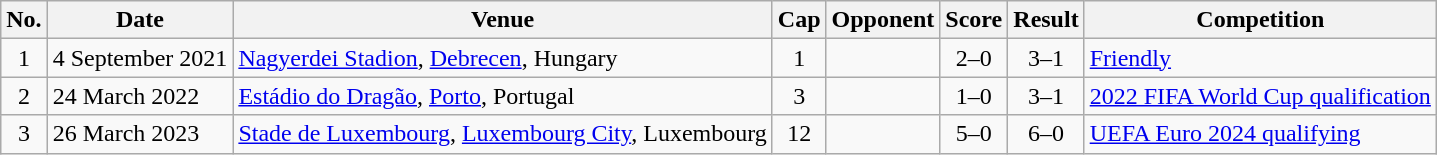<table class="wikitable sortable">
<tr>
<th scope=col>No.</th>
<th scope=col>Date</th>
<th scope=col>Venue</th>
<th scope=col>Cap</th>
<th scope=col>Opponent</th>
<th scope=col>Score</th>
<th scope=col>Result</th>
<th scope=col>Competition</th>
</tr>
<tr>
<td align=center>1</td>
<td>4 September 2021</td>
<td><a href='#'>Nagyerdei Stadion</a>, <a href='#'>Debrecen</a>, Hungary</td>
<td align=center>1</td>
<td></td>
<td align=center>2–0</td>
<td align=center>3–1</td>
<td><a href='#'>Friendly</a></td>
</tr>
<tr>
<td align=center>2</td>
<td>24 March 2022</td>
<td><a href='#'>Estádio do Dragão</a>, <a href='#'>Porto</a>, Portugal</td>
<td align=center>3</td>
<td></td>
<td align=center>1–0</td>
<td align=center>3–1</td>
<td><a href='#'>2022 FIFA World Cup qualification</a></td>
</tr>
<tr>
<td align=center>3</td>
<td>26 March 2023</td>
<td><a href='#'>Stade de Luxembourg</a>, <a href='#'>Luxembourg City</a>, Luxembourg</td>
<td align=center>12</td>
<td></td>
<td align=center>5–0</td>
<td align=center>6–0</td>
<td><a href='#'>UEFA Euro 2024 qualifying</a></td>
</tr>
</table>
